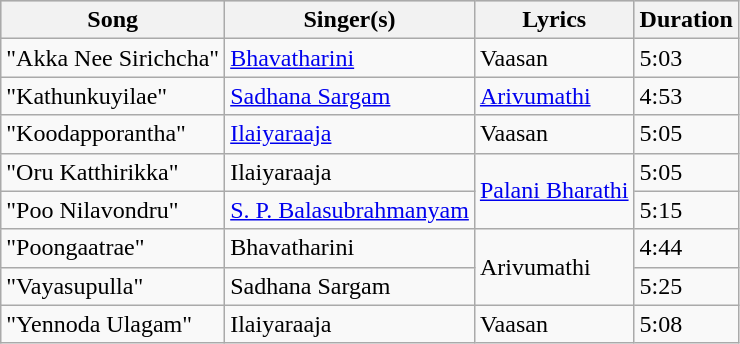<table class="wikitable">
<tr style="background:#ccc; text-align:center;">
<th>Song</th>
<th>Singer(s)</th>
<th>Lyrics</th>
<th>Duration</th>
</tr>
<tr>
<td>"Akka Nee Sirichcha"</td>
<td><a href='#'>Bhavatharini</a></td>
<td>Vaasan</td>
<td>5:03</td>
</tr>
<tr>
<td>"Kathunkuyilae"</td>
<td><a href='#'>Sadhana Sargam</a></td>
<td><a href='#'>Arivumathi</a></td>
<td>4:53</td>
</tr>
<tr>
<td>"Koodapporantha"</td>
<td><a href='#'>Ilaiyaraaja</a></td>
<td>Vaasan</td>
<td>5:05</td>
</tr>
<tr>
<td>"Oru Katthirikka"</td>
<td>Ilaiyaraaja</td>
<td rowspan=2><a href='#'>Palani Bharathi</a></td>
<td>5:05</td>
</tr>
<tr>
<td>"Poo Nilavondru"</td>
<td><a href='#'>S. P. Balasubrahmanyam</a></td>
<td>5:15</td>
</tr>
<tr>
<td>"Poongaatrae"</td>
<td>Bhavatharini</td>
<td rowspan=2>Arivumathi</td>
<td>4:44</td>
</tr>
<tr>
<td>"Vayasupulla"</td>
<td>Sadhana Sargam</td>
<td>5:25</td>
</tr>
<tr>
<td>"Yennoda Ulagam"</td>
<td>Ilaiyaraaja</td>
<td>Vaasan</td>
<td>5:08</td>
</tr>
</table>
